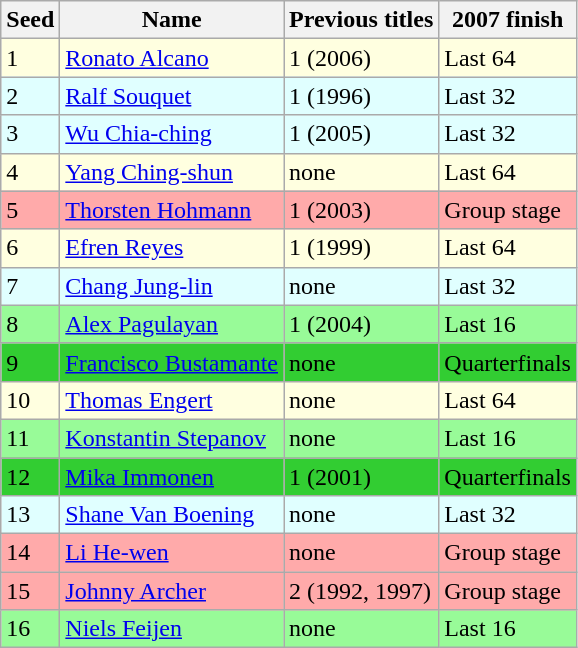<table class=wikitable>
<tr>
<th>Seed</th>
<th>Name</th>
<th>Previous titles</th>
<th>2007 finish</th>
</tr>
<tr style="background:lightyellow;">
<td>1</td>
<td> <a href='#'>Ronato Alcano</a></td>
<td>1 (2006)</td>
<td>Last 64</td>
</tr>
<tr style="background:lightcyan;">
<td>2</td>
<td> <a href='#'>Ralf Souquet</a></td>
<td>1 (1996)</td>
<td>Last 32</td>
</tr>
<tr style="background:lightcyan;">
<td>3</td>
<td> <a href='#'>Wu Chia-ching</a></td>
<td>1 (2005)</td>
<td>Last 32</td>
</tr>
<tr style="background:lightyellow;">
<td>4</td>
<td> <a href='#'>Yang Ching-shun</a></td>
<td>none</td>
<td>Last 64</td>
</tr>
<tr style="background:#faa;">
<td>5</td>
<td> <a href='#'>Thorsten Hohmann</a></td>
<td>1 (2003)</td>
<td>Group stage</td>
</tr>
<tr style="background:lightyellow;">
<td>6</td>
<td> <a href='#'>Efren Reyes</a></td>
<td>1 (1999)</td>
<td>Last 64</td>
</tr>
<tr style="background:lightcyan;">
<td>7</td>
<td> <a href='#'>Chang Jung-lin</a></td>
<td>none</td>
<td>Last 32</td>
</tr>
<tr style="background:palegreen;">
<td>8</td>
<td> <a href='#'>Alex Pagulayan</a></td>
<td>1 (2004)</td>
<td>Last 16</td>
</tr>
<tr style="background:limegreen;">
<td>9</td>
<td> <a href='#'>Francisco Bustamante</a></td>
<td>none</td>
<td>Quarterfinals</td>
</tr>
<tr style="background:lightyellow;">
<td>10</td>
<td> <a href='#'>Thomas Engert</a></td>
<td>none</td>
<td>Last 64</td>
</tr>
<tr style="background:palegreen;">
<td>11</td>
<td> <a href='#'>Konstantin Stepanov</a></td>
<td>none</td>
<td>Last 16</td>
</tr>
<tr style="background:limegreen;">
<td>12</td>
<td> <a href='#'>Mika Immonen</a></td>
<td>1 (2001)</td>
<td>Quarterfinals</td>
</tr>
<tr style="background:lightcyan;">
<td>13</td>
<td> <a href='#'>Shane Van Boening</a></td>
<td>none</td>
<td>Last 32</td>
</tr>
<tr style="background:#faa;">
<td>14</td>
<td> <a href='#'>Li He-wen</a></td>
<td>none</td>
<td>Group stage</td>
</tr>
<tr style="background:#faa;">
<td>15</td>
<td> <a href='#'>Johnny Archer</a></td>
<td>2 (1992, 1997)</td>
<td>Group stage</td>
</tr>
<tr style="background:palegreen;">
<td>16</td>
<td> <a href='#'>Niels Feijen</a></td>
<td>none</td>
<td>Last 16</td>
</tr>
</table>
